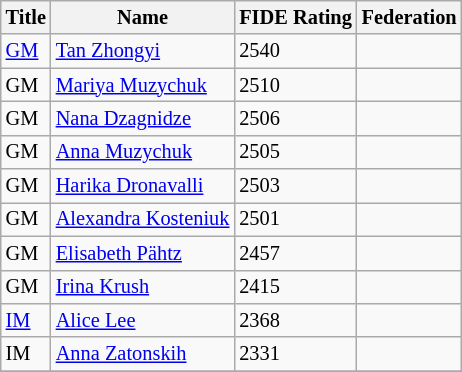<table class="wikitable" style= "font-size:85%;">
<tr>
<th>Title</th>
<th>Name</th>
<th>FIDE Rating</th>
<th>Federation</th>
</tr>
<tr>
<td><a href='#'>GM</a></td>
<td><a href='#'>Tan Zhongyi</a></td>
<td>2540</td>
<td></td>
</tr>
<tr>
<td>GM</td>
<td><a href='#'>Mariya Muzychuk</a></td>
<td>2510</td>
<td></td>
</tr>
<tr>
<td>GM</td>
<td><a href='#'>Nana Dzagnidze</a></td>
<td>2506</td>
<td></td>
</tr>
<tr>
<td>GM</td>
<td><a href='#'>Anna Muzychuk</a></td>
<td>2505</td>
<td></td>
</tr>
<tr>
<td>GM</td>
<td><a href='#'>Harika Dronavalli</a></td>
<td>2503</td>
<td></td>
</tr>
<tr>
<td>GM</td>
<td><a href='#'>Alexandra Kosteniuk</a></td>
<td>2501</td>
<td></td>
</tr>
<tr>
<td>GM</td>
<td><a href='#'>Elisabeth Pähtz</a></td>
<td>2457</td>
<td></td>
</tr>
<tr>
<td>GM</td>
<td><a href='#'>Irina Krush</a></td>
<td>2415</td>
<td></td>
</tr>
<tr>
<td><a href='#'>IM</a></td>
<td><a href='#'>Alice Lee</a></td>
<td>2368</td>
<td></td>
</tr>
<tr>
<td>IM</td>
<td><a href='#'>Anna Zatonskih</a></td>
<td>2331</td>
<td></td>
</tr>
<tr>
</tr>
</table>
